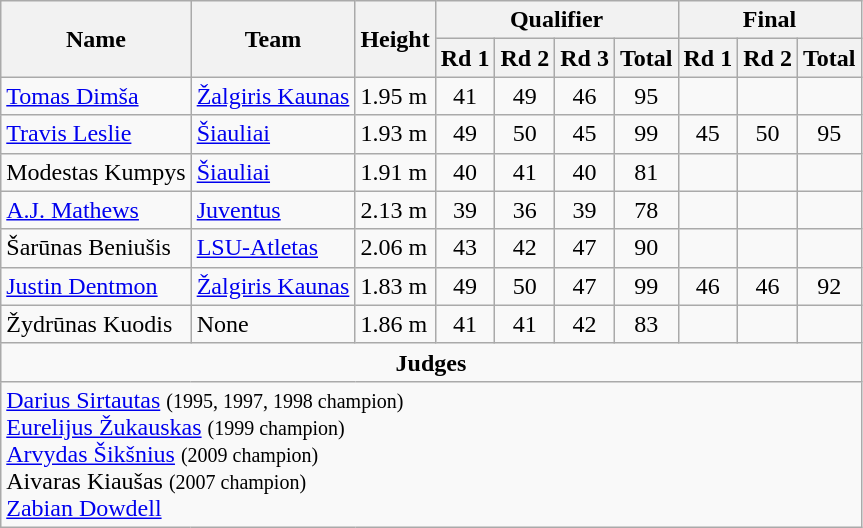<table class="wikitable">
<tr>
<th rowspan="2">Name</th>
<th rowspan="2">Team</th>
<th rowspan="2">Height</th>
<th colspan="4">Qualifier</th>
<th colspan="3">Final</th>
</tr>
<tr>
<th>Rd 1</th>
<th>Rd 2</th>
<th>Rd 3</th>
<th>Total</th>
<th>Rd 1</th>
<th>Rd 2</th>
<th>Total</th>
</tr>
<tr>
<td> <a href='#'>Tomas Dimša</a></td>
<td><a href='#'>Žalgiris Kaunas</a></td>
<td>1.95 m</td>
<td align="center">41</td>
<td align="center">49</td>
<td align="center">46</td>
<td align="center">95</td>
<td align="center"></td>
<td align="center"></td>
<td align="center"></td>
</tr>
<tr>
<td> <a href='#'>Travis Leslie</a></td>
<td><a href='#'>Šiauliai</a></td>
<td>1.93 m</td>
<td align="center">49</td>
<td align="center">50</td>
<td align="center">45</td>
<td align="center">99</td>
<td align="center">45</td>
<td align="center">50</td>
<td align="center">95</td>
</tr>
<tr>
<td> Modestas Kumpys</td>
<td><a href='#'>Šiauliai</a></td>
<td>1.91 m</td>
<td align="center">40</td>
<td align="center">41</td>
<td align="center">40</td>
<td align="center">81</td>
<td align="center"></td>
<td align="center"></td>
<td align="center"></td>
</tr>
<tr>
<td> <a href='#'>A.J. Mathews</a></td>
<td><a href='#'>Juventus</a></td>
<td>2.13 m</td>
<td align="center">39</td>
<td align="center">36</td>
<td align="center">39</td>
<td align="center">78</td>
<td align="center"></td>
<td align="center"></td>
<td align="center"></td>
</tr>
<tr>
<td> Šarūnas Beniušis</td>
<td><a href='#'>LSU-Atletas</a></td>
<td>2.06 m</td>
<td align="center">43</td>
<td align="center">42</td>
<td align="center">47</td>
<td align="center">90</td>
<td align="center"></td>
<td align="center"></td>
<td align="center"></td>
</tr>
<tr>
<td> <a href='#'>Justin Dentmon</a></td>
<td><a href='#'>Žalgiris Kaunas</a></td>
<td>1.83 m</td>
<td align="center">49</td>
<td align="center">50</td>
<td align="center">47</td>
<td align="center">99</td>
<td align="center">46</td>
<td align="center">46</td>
<td align="center">92</td>
</tr>
<tr>
<td> Žydrūnas Kuodis</td>
<td>None</td>
<td>1.86 m</td>
<td align="center">41</td>
<td align="center">41</td>
<td align="center">42</td>
<td align="center">83</td>
<td align="center"></td>
<td align="center"></td>
<td align="center"></td>
</tr>
<tr>
<td colspan="10" align="center"><strong>Judges</strong></td>
</tr>
<tr>
<td colspan="10"> <a href='#'>Darius Sirtautas</a> <small>(1995, 1997, 1998 champion)</small><br> <a href='#'>Eurelijus Žukauskas</a> <small>(1999 champion)</small><br> <a href='#'>Arvydas Šikšnius</a> <small>(2009 champion)</small><br> Aivaras Kiaušas <small>(2007 champion)</small><br> <a href='#'>Zabian Dowdell</a></td>
</tr>
</table>
